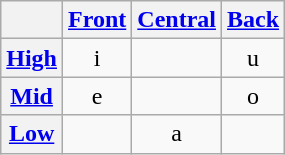<table class="IPA wikitable" style="text-align: center;">
<tr>
<th></th>
<th><a href='#'>Front</a></th>
<th><a href='#'>Central</a></th>
<th><a href='#'>Back</a></th>
</tr>
<tr style="text-align: center;">
<th><a href='#'>High</a></th>
<td>i</td>
<td></td>
<td>u</td>
</tr>
<tr>
<th><a href='#'>Mid</a></th>
<td>e</td>
<td></td>
<td>o</td>
</tr>
<tr style="text-align: center;">
<th><a href='#'>Low</a></th>
<td></td>
<td>a</td>
<td></td>
</tr>
</table>
